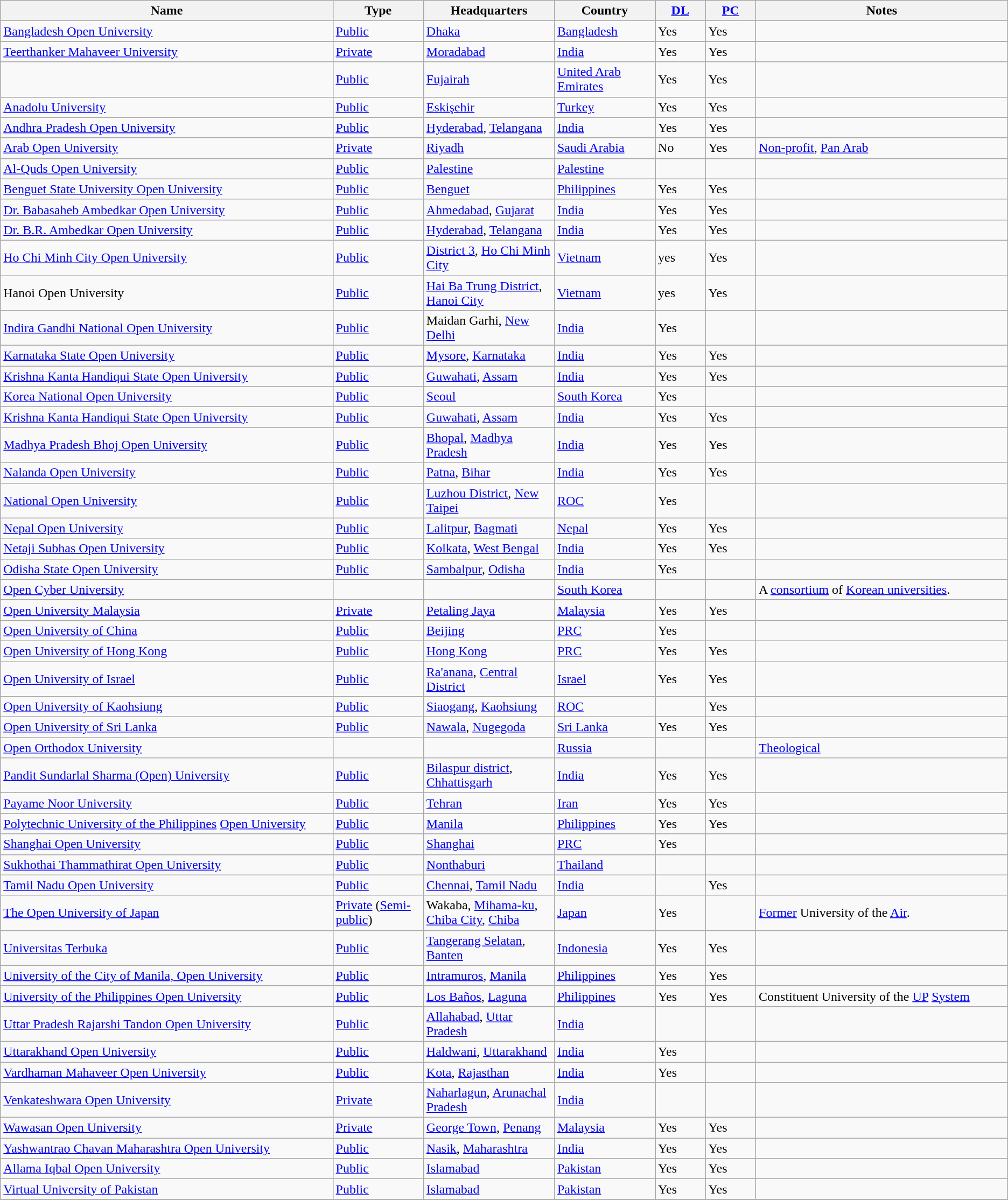<table class="wikitable sortable">
<tr>
<th scope="col" style="width: 33%;">Name</th>
<th scope="col" style="width: 9%;">Type</th>
<th scope="col" style="width: 13%;">Headquarters</th>
<th scope="col" style="width: 10%;">Country</th>
<th scope="col" style="width: 5%;"><a href='#'>DL</a></th>
<th scope="col" style="width: 5%;"><a href='#'>PC</a></th>
<th scope="col">Notes</th>
</tr>
<tr>
<td><a href='#'>Bangladesh Open University</a></td>
<td><a href='#'>Public</a></td>
<td><a href='#'>Dhaka</a></td>
<td><a href='#'>Bangladesh</a></td>
<td>Yes</td>
<td>Yes</td>
<td></td>
</tr>
<tr>
</tr>
<tr>
<td><a href='#'>Teerthanker Mahaveer University</a></td>
<td><a href='#'>Private</a></td>
<td><a href='#'>Moradabad</a></td>
<td><a href='#'>India</a></td>
<td>Yes</td>
<td>Yes</td>
<td></td>
</tr>
<tr>
<td></td>
<td><a href='#'>Public</a></td>
<td><a href='#'>Fujairah</a></td>
<td><a href='#'>United Arab Emirates</a></td>
<td>Yes</td>
<td>Yes</td>
<td></td>
</tr>
<tr>
<td><a href='#'>Anadolu University</a></td>
<td><a href='#'>Public</a></td>
<td><a href='#'>Eskişehir</a></td>
<td><a href='#'>Turkey</a></td>
<td>Yes</td>
<td>Yes</td>
<td></td>
</tr>
<tr>
<td><a href='#'>Andhra Pradesh Open University</a></td>
<td><a href='#'>Public</a></td>
<td><a href='#'>Hyderabad</a>, <a href='#'>Telangana</a></td>
<td><a href='#'>India</a></td>
<td>Yes</td>
<td>Yes</td>
<td></td>
</tr>
<tr>
<td><a href='#'>Arab Open University</a></td>
<td><a href='#'>Private</a></td>
<td><a href='#'>Riyadh</a></td>
<td><a href='#'>Saudi Arabia</a></td>
<td>No</td>
<td>Yes</td>
<td><a href='#'>Non-profit</a>, <a href='#'>Pan Arab</a></td>
</tr>
<tr>
<td><a href='#'>Al-Quds Open University</a></td>
<td><a href='#'>Public</a></td>
<td><a href='#'>Palestine</a></td>
<td><a href='#'>Palestine</a></td>
<td></td>
<td></td>
<td></td>
</tr>
<tr>
<td><a href='#'>Benguet State University Open University</a></td>
<td><a href='#'>Public</a></td>
<td><a href='#'>Benguet</a></td>
<td><a href='#'>Philippines</a></td>
<td>Yes</td>
<td>Yes</td>
<td></td>
</tr>
<tr>
<td><a href='#'>Dr. Babasaheb Ambedkar Open University</a></td>
<td><a href='#'>Public</a></td>
<td><a href='#'>Ahmedabad</a>, <a href='#'>Gujarat</a></td>
<td><a href='#'>India</a></td>
<td>Yes</td>
<td>Yes</td>
<td></td>
</tr>
<tr>
<td><a href='#'>Dr. B.R. Ambedkar Open University</a></td>
<td><a href='#'>Public</a></td>
<td><a href='#'>Hyderabad</a>, <a href='#'>Telangana</a></td>
<td><a href='#'>India</a></td>
<td>Yes</td>
<td>Yes</td>
<td></td>
</tr>
<tr>
<td><a href='#'>Ho Chi Minh City Open University</a></td>
<td><a href='#'>Public</a></td>
<td><a href='#'>District 3</a>, <a href='#'>Ho Chi Minh City</a></td>
<td><a href='#'>Vietnam</a></td>
<td>yes</td>
<td>Yes</td>
<td></td>
</tr>
<tr>
<td>Hanoi Open University</td>
<td><a href='#'>Public</a></td>
<td><a href='#'>Hai Ba Trung District</a>, <a href='#'>Hanoi City</a></td>
<td><a href='#'>Vietnam</a></td>
<td>yes</td>
<td>Yes</td>
<td></td>
</tr>
<tr>
<td><a href='#'>Indira Gandhi National Open University</a></td>
<td><a href='#'>Public</a></td>
<td>Maidan Garhi, <a href='#'>New Delhi</a></td>
<td><a href='#'>India</a></td>
<td>Yes</td>
<td></td>
<td></td>
</tr>
<tr>
<td><a href='#'>Karnataka State Open University</a></td>
<td><a href='#'>Public</a></td>
<td><a href='#'>Mysore</a>, <a href='#'>Karnataka</a></td>
<td><a href='#'>India</a></td>
<td>Yes</td>
<td>Yes</td>
<td></td>
</tr>
<tr>
<td><a href='#'>Krishna Kanta Handiqui State Open University</a></td>
<td><a href='#'>Public</a></td>
<td><a href='#'>Guwahati</a>, <a href='#'>Assam</a></td>
<td><a href='#'>India</a></td>
<td>Yes</td>
<td>Yes</td>
<td></td>
</tr>
<tr>
<td><a href='#'>Korea National Open University</a></td>
<td><a href='#'>Public</a></td>
<td><a href='#'>Seoul</a></td>
<td><a href='#'>South Korea</a></td>
<td>Yes</td>
<td></td>
<td></td>
</tr>
<tr>
<td><a href='#'>Krishna Kanta Handiqui State Open University</a></td>
<td><a href='#'>Public</a></td>
<td><a href='#'>Guwahati</a>, <a href='#'>Assam</a></td>
<td><a href='#'>India</a></td>
<td>Yes</td>
<td>Yes</td>
<td></td>
</tr>
<tr>
<td><a href='#'>Madhya Pradesh Bhoj Open University</a></td>
<td><a href='#'>Public</a></td>
<td><a href='#'>Bhopal</a>, <a href='#'>Madhya Pradesh</a></td>
<td><a href='#'>India</a></td>
<td>Yes</td>
<td>Yes</td>
<td></td>
</tr>
<tr>
<td><a href='#'>Nalanda Open University</a></td>
<td><a href='#'>Public</a></td>
<td><a href='#'>Patna</a>, <a href='#'>Bihar</a></td>
<td><a href='#'>India</a></td>
<td>Yes</td>
<td>Yes</td>
<td></td>
</tr>
<tr>
<td><a href='#'>National Open University</a></td>
<td><a href='#'>Public</a></td>
<td><a href='#'>Luzhou District</a>, <a href='#'>New Taipei</a></td>
<td><a href='#'>ROC</a></td>
<td>Yes</td>
<td></td>
<td></td>
</tr>
<tr>
<td><a href='#'>Nepal Open University</a></td>
<td><a href='#'>Public</a></td>
<td><a href='#'>Lalitpur</a>, <a href='#'>Bagmati</a></td>
<td><a href='#'>Nepal</a></td>
<td>Yes</td>
<td>Yes</td>
<td></td>
</tr>
<tr>
<td><a href='#'>Netaji Subhas Open University</a></td>
<td><a href='#'>Public</a></td>
<td><a href='#'>Kolkata</a>, <a href='#'>West Bengal</a></td>
<td><a href='#'>India</a></td>
<td>Yes</td>
<td>Yes</td>
<td></td>
</tr>
<tr>
<td><a href='#'>Odisha State Open University</a></td>
<td><a href='#'>Public</a></td>
<td><a href='#'>Sambalpur</a>, <a href='#'>Odisha</a></td>
<td><a href='#'>India</a></td>
<td>Yes</td>
<td></td>
<td></td>
</tr>
<tr>
<td><a href='#'>Open Cyber University</a></td>
<td></td>
<td></td>
<td><a href='#'>South Korea</a></td>
<td></td>
<td></td>
<td>A <a href='#'>consortium</a> of <a href='#'>Korean universities</a>.</td>
</tr>
<tr>
<td><a href='#'>Open University Malaysia</a></td>
<td><a href='#'>Private</a></td>
<td><a href='#'>Petaling Jaya</a></td>
<td><a href='#'>Malaysia</a></td>
<td>Yes</td>
<td>Yes</td>
<td></td>
</tr>
<tr>
<td><a href='#'>Open University of China</a></td>
<td><a href='#'>Public</a></td>
<td><a href='#'>Beijing</a></td>
<td><a href='#'>PRC</a></td>
<td>Yes</td>
<td></td>
<td></td>
</tr>
<tr>
<td><a href='#'>Open University of Hong Kong</a></td>
<td><a href='#'>Public</a></td>
<td><a href='#'>Hong Kong</a></td>
<td><a href='#'>PRC</a></td>
<td>Yes</td>
<td>Yes</td>
<td></td>
</tr>
<tr>
<td><a href='#'>Open University of Israel</a></td>
<td><a href='#'>Public</a></td>
<td><a href='#'>Ra'anana</a>, <a href='#'>Central District</a></td>
<td><a href='#'>Israel</a></td>
<td>Yes</td>
<td>Yes</td>
<td></td>
</tr>
<tr>
<td><a href='#'>Open University of Kaohsiung</a></td>
<td><a href='#'>Public</a></td>
<td><a href='#'>Siaogang</a>, <a href='#'>Kaohsiung</a></td>
<td><a href='#'>ROC</a></td>
<td></td>
<td>Yes</td>
<td></td>
</tr>
<tr>
<td><a href='#'>Open University of Sri Lanka</a></td>
<td><a href='#'>Public</a></td>
<td><a href='#'>Nawala</a>, <a href='#'>Nugegoda</a></td>
<td><a href='#'>Sri Lanka</a></td>
<td>Yes</td>
<td>Yes</td>
<td></td>
</tr>
<tr>
<td><a href='#'>Open Orthodox University</a></td>
<td></td>
<td></td>
<td><a href='#'>Russia</a></td>
<td></td>
<td></td>
<td><a href='#'>Theological</a></td>
</tr>
<tr>
<td><a href='#'>Pandit Sundarlal Sharma (Open) University</a></td>
<td><a href='#'>Public</a></td>
<td><a href='#'>Bilaspur district</a>, <a href='#'>Chhattisgarh</a></td>
<td><a href='#'>India</a></td>
<td>Yes</td>
<td>Yes</td>
<td></td>
</tr>
<tr>
<td><a href='#'>Payame Noor University</a></td>
<td><a href='#'>Public</a></td>
<td><a href='#'>Tehran</a></td>
<td><a href='#'>Iran</a></td>
<td>Yes</td>
<td>Yes</td>
<td></td>
</tr>
<tr>
<td><a href='#'>Polytechnic University of the Philippines</a> <a href='#'>Open University</a></td>
<td><a href='#'>Public</a></td>
<td><a href='#'>Manila</a></td>
<td><a href='#'>Philippines</a></td>
<td>Yes</td>
<td>Yes</td>
<td></td>
</tr>
<tr>
<td><a href='#'>Shanghai Open University</a></td>
<td><a href='#'>Public</a></td>
<td><a href='#'>Shanghai</a></td>
<td><a href='#'>PRC</a></td>
<td>Yes</td>
<td></td>
<td></td>
</tr>
<tr>
<td><a href='#'>Sukhothai Thammathirat Open University</a></td>
<td><a href='#'>Public</a></td>
<td><a href='#'>Nonthaburi</a></td>
<td><a href='#'>Thailand</a></td>
<td></td>
<td></td>
<td></td>
</tr>
<tr>
<td><a href='#'>Tamil Nadu Open University</a></td>
<td><a href='#'>Public</a></td>
<td><a href='#'>Chennai</a>, <a href='#'>Tamil Nadu</a></td>
<td><a href='#'>India</a></td>
<td></td>
<td>Yes</td>
<td></td>
</tr>
<tr>
<td><a href='#'>The Open University of Japan</a></td>
<td><a href='#'>Private</a> (<a href='#'>Semi-public</a>)</td>
<td>Wakaba, <a href='#'>Mihama-ku</a>, <a href='#'>Chiba City</a>, <a href='#'>Chiba</a></td>
<td><a href='#'>Japan</a></td>
<td>Yes</td>
<td></td>
<td><a href='#'>Former</a> University of the <a href='#'>Air</a>.</td>
</tr>
<tr>
<td><a href='#'>Universitas Terbuka</a></td>
<td><a href='#'>Public</a></td>
<td><a href='#'>Tangerang Selatan</a>, <a href='#'>Banten</a></td>
<td><a href='#'>Indonesia</a></td>
<td>Yes</td>
<td>Yes</td>
<td></td>
</tr>
<tr>
<td><a href='#'>University of the City of Manila, Open University</a></td>
<td><a href='#'>Public</a></td>
<td><a href='#'>Intramuros</a>, <a href='#'>Manila</a></td>
<td><a href='#'>Philippines</a></td>
<td>Yes</td>
<td>Yes</td>
<td></td>
</tr>
<tr>
<td><a href='#'>University of the Philippines Open University</a></td>
<td><a href='#'>Public</a></td>
<td><a href='#'>Los Baños</a>, <a href='#'>Laguna</a></td>
<td><a href='#'>Philippines</a></td>
<td>Yes</td>
<td>Yes</td>
<td>Constituent University of the <a href='#'>UP</a> <a href='#'>System</a></td>
</tr>
<tr>
<td><a href='#'>Uttar Pradesh Rajarshi Tandon Open University</a></td>
<td><a href='#'>Public</a></td>
<td><a href='#'>Allahabad</a>, <a href='#'>Uttar Pradesh</a></td>
<td><a href='#'>India</a></td>
<td></td>
<td></td>
<td></td>
</tr>
<tr>
<td><a href='#'>Uttarakhand Open University</a></td>
<td><a href='#'>Public</a></td>
<td><a href='#'>Haldwani</a>, <a href='#'>Uttarakhand</a></td>
<td><a href='#'>India</a></td>
<td>Yes</td>
<td></td>
<td></td>
</tr>
<tr>
<td><a href='#'>Vardhaman Mahaveer Open University</a></td>
<td><a href='#'>Public</a></td>
<td><a href='#'>Kota</a>, <a href='#'>Rajasthan</a></td>
<td><a href='#'>India</a></td>
<td>Yes</td>
<td></td>
<td></td>
</tr>
<tr>
<td><a href='#'>Venkateshwara Open University</a></td>
<td><a href='#'>Private</a></td>
<td><a href='#'>Naharlagun</a>, <a href='#'>Arunachal Pradesh</a></td>
<td><a href='#'>India</a></td>
<td></td>
<td></td>
<td></td>
</tr>
<tr>
<td><a href='#'>Wawasan Open University</a></td>
<td><a href='#'>Private</a></td>
<td><a href='#'>George Town</a>, <a href='#'>Penang</a></td>
<td><a href='#'>Malaysia</a></td>
<td>Yes</td>
<td>Yes</td>
<td></td>
</tr>
<tr>
<td><a href='#'>Yashwantrao Chavan Maharashtra Open University</a></td>
<td><a href='#'>Public</a></td>
<td><a href='#'>Nasik</a>, <a href='#'>Maharashtra</a></td>
<td><a href='#'>India</a></td>
<td>Yes</td>
<td>Yes</td>
<td></td>
</tr>
<tr>
<td><a href='#'>Allama Iqbal Open University</a></td>
<td><a href='#'>Public</a></td>
<td><a href='#'>Islamabad</a></td>
<td><a href='#'>Pakistan</a></td>
<td>Yes</td>
<td>Yes</td>
<td></td>
</tr>
<tr>
<td><a href='#'>Virtual University of Pakistan</a></td>
<td><a href='#'>Public</a></td>
<td><a href='#'>Islamabad</a></td>
<td><a href='#'>Pakistan</a></td>
<td>Yes</td>
<td>Yes</td>
<td></td>
</tr>
<tr>
</tr>
</table>
